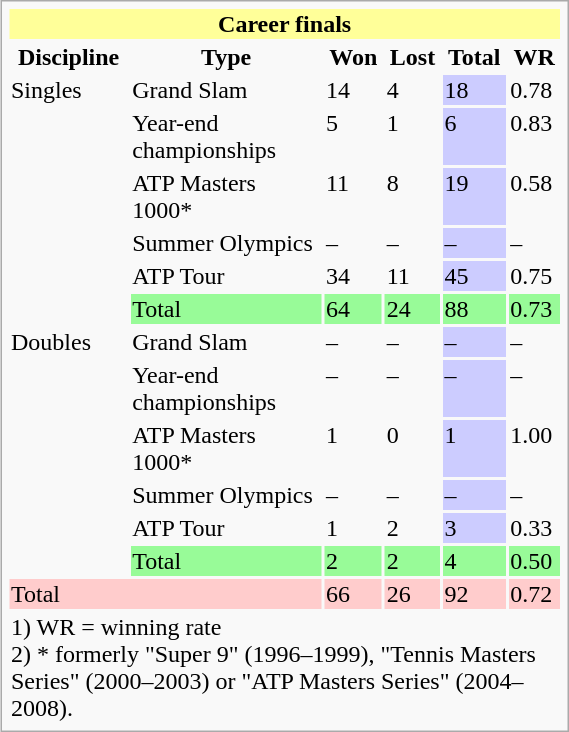<table class="infobox vcard vevent" width=30%>
<tr bgcolor="#FFFF99">
<th colspan="6">Career finals</th>
</tr>
<tr>
<th>Discipline</th>
<th>Type</th>
<th>Won</th>
<th>Lost</th>
<th>Total</th>
<th>WR</th>
</tr>
<tr>
<td rowspan="6">Singles</td>
<td>Grand Slam</td>
<td>14</td>
<td>4</td>
<td bgcolor="CCCCFF">18</td>
<td>0.78</td>
</tr>
<tr>
<td>Year-end championships</td>
<td>5</td>
<td>1</td>
<td bgcolor="CCCCFF">6</td>
<td>0.83</td>
</tr>
<tr>
<td>ATP Masters 1000*</td>
<td>11</td>
<td>8</td>
<td bgcolor="CCCCFF">19</td>
<td>0.58</td>
</tr>
<tr>
<td>Summer Olympics</td>
<td>–</td>
<td>–</td>
<td bgcolor="CCCCFF">–</td>
<td>–</td>
</tr>
<tr>
<td>ATP Tour</td>
<td>34</td>
<td>11</td>
<td bgcolor="CCCCFF">45</td>
<td>0.75</td>
</tr>
<tr bgcolor="98FB98">
<td>Total</td>
<td>64</td>
<td>24</td>
<td>88</td>
<td>0.73</td>
</tr>
<tr>
<td rowspan="6">Doubles</td>
<td>Grand Slam</td>
<td>–</td>
<td>–</td>
<td bgcolor="CCCCFF">–</td>
<td>–</td>
</tr>
<tr>
<td>Year-end championships</td>
<td>–</td>
<td>–</td>
<td bgcolor="CCCCFF">–</td>
<td>–</td>
</tr>
<tr>
<td>ATP Masters 1000*</td>
<td>1</td>
<td>0</td>
<td bgcolor="CCCCFF">1</td>
<td>1.00</td>
</tr>
<tr>
<td>Summer Olympics</td>
<td>–</td>
<td>–</td>
<td bgcolor="CCCCFF">–</td>
<td>–</td>
</tr>
<tr>
<td>ATP Tour</td>
<td>1</td>
<td>2</td>
<td bgcolor="CCCCFF">3</td>
<td>0.33</td>
</tr>
<tr bgcolor="98FB98">
<td>Total</td>
<td>2</td>
<td>2</td>
<td>4</td>
<td>0.50</td>
</tr>
<tr bgcolor="FFCCCC">
<td colspan="2">Total</td>
<td>66</td>
<td>26</td>
<td>92</td>
<td>0.72</td>
</tr>
<tr>
<td colspan="6">1) WR = winning rate <br>2) * formerly "Super 9" (1996–1999), "Tennis Masters Series" (2000–2003) or "ATP Masters Series" (2004–2008).</td>
</tr>
</table>
